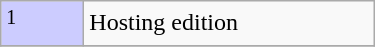<table class="wikitable" style="border:solid 1px #AAAAAA;" width="250px">
<tr>
<td style="background:#ccccff; width:3em;"><sup>1</sup></td>
<td>Hosting edition</td>
</tr>
<tr>
</tr>
</table>
